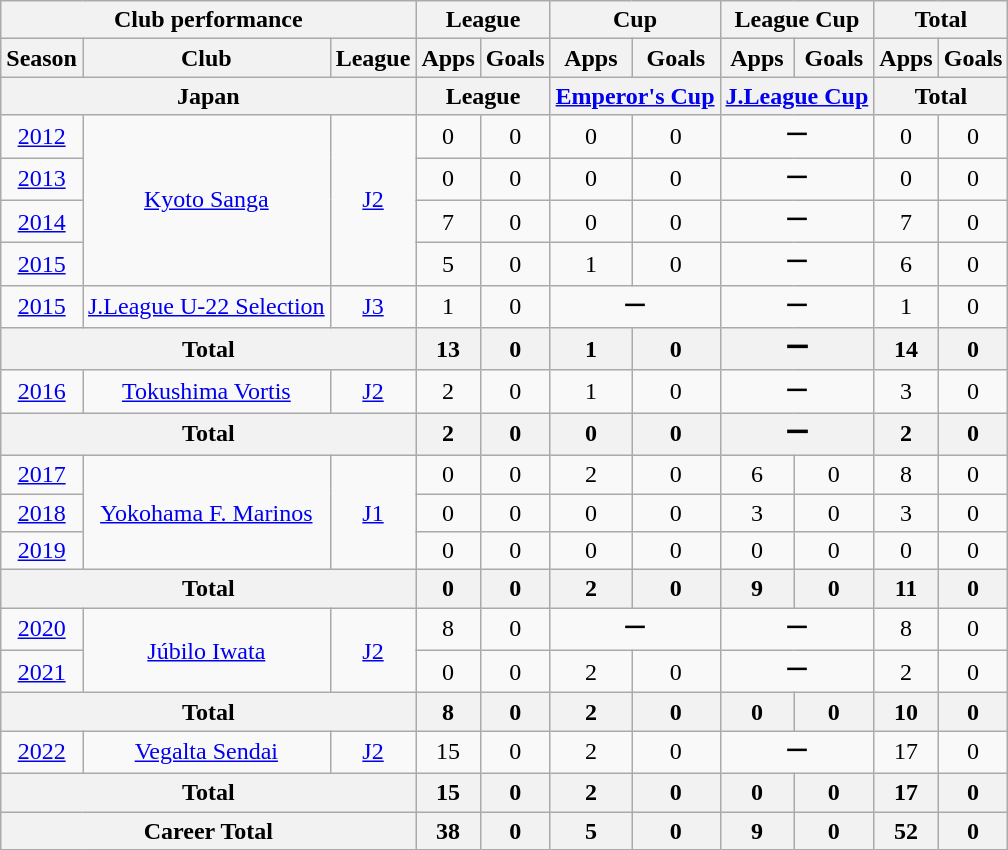<table class="wikitable" style="text-align:center;">
<tr>
<th colspan=3>Club performance</th>
<th colspan=2>League</th>
<th colspan=2>Cup</th>
<th colspan=2>League Cup</th>
<th colspan=2>Total</th>
</tr>
<tr>
<th>Season</th>
<th>Club</th>
<th>League</th>
<th>Apps</th>
<th>Goals</th>
<th>Apps</th>
<th>Goals</th>
<th>Apps</th>
<th>Goals</th>
<th>Apps</th>
<th>Goals</th>
</tr>
<tr>
<th colspan=3>Japan</th>
<th colspan=2>League</th>
<th colspan=2><a href='#'>Emperor's Cup</a></th>
<th colspan=2><a href='#'>J.League Cup</a></th>
<th colspan=2>Total</th>
</tr>
<tr>
<td><a href='#'>2012</a></td>
<td rowspan="4"><a href='#'>Kyoto Sanga</a></td>
<td rowspan="4"><a href='#'>J2</a></td>
<td>0</td>
<td>0</td>
<td>0</td>
<td>0</td>
<td colspan="2">ー</td>
<td>0</td>
<td>0</td>
</tr>
<tr>
<td><a href='#'>2013</a></td>
<td>0</td>
<td>0</td>
<td>0</td>
<td>0</td>
<td colspan="2">ー</td>
<td>0</td>
<td>0</td>
</tr>
<tr>
<td><a href='#'>2014</a></td>
<td>7</td>
<td>0</td>
<td>0</td>
<td>0</td>
<td colspan="2">ー</td>
<td>7</td>
<td>0</td>
</tr>
<tr>
<td><a href='#'>2015</a></td>
<td>5</td>
<td>0</td>
<td>1</td>
<td>0</td>
<td colspan="2">ー</td>
<td>6</td>
<td>0</td>
</tr>
<tr>
<td><a href='#'>2015</a></td>
<td><a href='#'>J.League U-22 Selection</a></td>
<td><a href='#'>J3</a></td>
<td>1</td>
<td>0</td>
<td colspan="2">ー</td>
<td colspan="2">ー</td>
<td>1</td>
<td>0</td>
</tr>
<tr>
<th colspan="3">Total</th>
<th>13</th>
<th>0</th>
<th>1</th>
<th>0</th>
<th colspan="2">ー</th>
<th>14</th>
<th>0</th>
</tr>
<tr>
<td><a href='#'>2016</a></td>
<td><a href='#'>Tokushima Vortis</a></td>
<td><a href='#'>J2</a></td>
<td>2</td>
<td>0</td>
<td>1</td>
<td>0</td>
<td colspan="2">ー</td>
<td>3</td>
<td>0</td>
</tr>
<tr>
<th colspan=3>Total</th>
<th>2</th>
<th>0</th>
<th>0</th>
<th>0</th>
<th colspan="2">ー</th>
<th>2</th>
<th>0</th>
</tr>
<tr>
<td><a href='#'>2017</a></td>
<td rowspan="3"><a href='#'>Yokohama F. Marinos</a></td>
<td rowspan="3"><a href='#'>J1</a></td>
<td>0</td>
<td>0</td>
<td>2</td>
<td>0</td>
<td>6</td>
<td>0</td>
<td>8</td>
<td>0</td>
</tr>
<tr>
<td><a href='#'>2018</a></td>
<td>0</td>
<td>0</td>
<td>0</td>
<td>0</td>
<td>3</td>
<td>0</td>
<td>3</td>
<td>0</td>
</tr>
<tr>
<td><a href='#'>2019</a></td>
<td>0</td>
<td>0</td>
<td>0</td>
<td>0</td>
<td>0</td>
<td>0</td>
<td>0</td>
<td>0</td>
</tr>
<tr>
<th colspan=3>Total</th>
<th>0</th>
<th>0</th>
<th>2</th>
<th>0</th>
<th>9</th>
<th>0</th>
<th>11</th>
<th>0</th>
</tr>
<tr>
<td><a href='#'>2020</a></td>
<td rowspan="2"><a href='#'>Júbilo Iwata</a></td>
<td rowspan="2"><a href='#'>J2</a></td>
<td>8</td>
<td>0</td>
<td colspan="2">ー</td>
<td colspan="2">ー</td>
<td>8</td>
<td>0</td>
</tr>
<tr>
<td><a href='#'>2021</a></td>
<td>0</td>
<td>0</td>
<td>2</td>
<td>0</td>
<td colspan="2">ー</td>
<td>2</td>
<td>0</td>
</tr>
<tr>
<th colspan="3">Total</th>
<th>8</th>
<th>0</th>
<th>2</th>
<th>0</th>
<th>0</th>
<th>0</th>
<th>10</th>
<th>0</th>
</tr>
<tr>
<td><a href='#'>2022</a></td>
<td><a href='#'>Vegalta Sendai</a></td>
<td><a href='#'>J2</a></td>
<td>15</td>
<td>0</td>
<td>2</td>
<td>0</td>
<td colspan="2">ー</td>
<td>17</td>
<td>0</td>
</tr>
<tr>
<th colspan="3">Total</th>
<th>15</th>
<th>0</th>
<th>2</th>
<th>0</th>
<th>0</th>
<th>0</th>
<th>17</th>
<th>0</th>
</tr>
<tr>
<th colspan="3">Career Total</th>
<th>38</th>
<th>0</th>
<th>5</th>
<th>0</th>
<th>9</th>
<th>0</th>
<th>52</th>
<th>0</th>
</tr>
</table>
